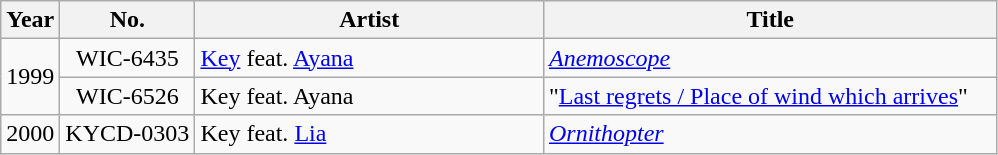<table class="wikitable" border="1">
<tr>
<th>Year</th>
<th>No.</th>
<th width="225">Artist</th>
<th width="295">Title</th>
</tr>
<tr>
<td rowspan="2">1999</td>
<td align="center">WIC-6435</td>
<td><a href='#'>Key</a> feat. <a href='#'>Ayana</a></td>
<td><em><a href='#'>Anemoscope</a></em></td>
</tr>
<tr>
<td align="center">WIC-6526</td>
<td>Key feat. Ayana</td>
<td>"<a href='#'>Last regrets / Place of wind which arrives</a>"</td>
</tr>
<tr>
<td>2000</td>
<td align="center">KYCD-0303</td>
<td>Key feat. <a href='#'>Lia</a></td>
<td><em><a href='#'>Ornithopter</a></em></td>
</tr>
</table>
